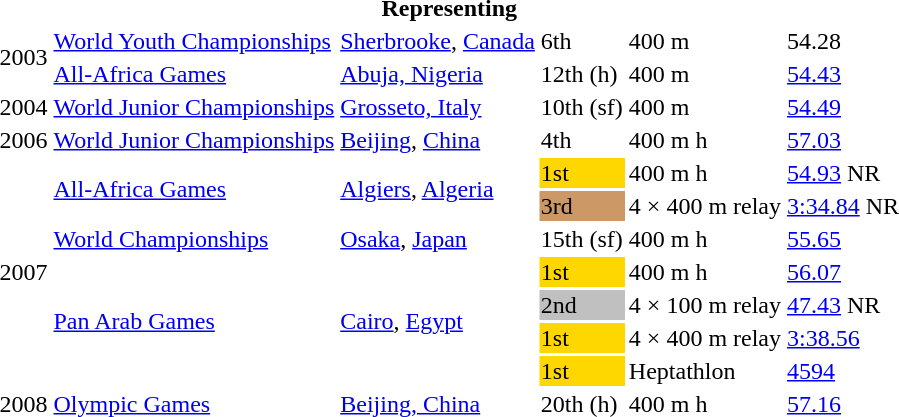<table>
<tr>
<th colspan="6">Representing </th>
</tr>
<tr>
<td rowspan=2>2003</td>
<td><a href='#'>World Youth Championships</a></td>
<td><a href='#'>Sherbrooke</a>, <a href='#'>Canada</a></td>
<td>6th</td>
<td>400 m</td>
<td>54.28</td>
</tr>
<tr>
<td><a href='#'>All-Africa Games</a></td>
<td><a href='#'>Abuja, Nigeria</a></td>
<td>12th (h)</td>
<td>400 m</td>
<td><a href='#'>54.43</a></td>
</tr>
<tr>
<td>2004</td>
<td><a href='#'>World Junior Championships</a></td>
<td><a href='#'>Grosseto, Italy</a></td>
<td>10th (sf)</td>
<td>400 m</td>
<td><a href='#'>54.49</a></td>
</tr>
<tr>
<td>2006</td>
<td><a href='#'>World Junior Championships</a></td>
<td><a href='#'>Beijing</a>, <a href='#'>China</a></td>
<td>4th</td>
<td>400 m h</td>
<td><a href='#'>57.03</a></td>
</tr>
<tr>
<td rowspan=7>2007</td>
<td rowspan=2><a href='#'>All-Africa Games</a></td>
<td rowspan=2><a href='#'>Algiers</a>, <a href='#'>Algeria</a></td>
<td bgcolor="gold">1st</td>
<td>400 m h</td>
<td><a href='#'>54.93</a> NR</td>
</tr>
<tr>
<td bgcolor="cc9966">3rd</td>
<td>4 × 400 m relay</td>
<td><a href='#'>3:34.84</a> NR</td>
</tr>
<tr>
<td><a href='#'>World Championships</a></td>
<td><a href='#'>Osaka</a>, <a href='#'>Japan</a></td>
<td>15th (sf)</td>
<td>400 m h</td>
<td><a href='#'>55.65</a></td>
</tr>
<tr>
<td rowspan=4><a href='#'>Pan Arab Games</a></td>
<td rowspan=4><a href='#'>Cairo</a>, <a href='#'>Egypt</a></td>
<td bgcolor=gold>1st</td>
<td>400 m h</td>
<td><a href='#'>56.07</a></td>
</tr>
<tr>
<td bgcolor=silver>2nd</td>
<td>4 × 100 m relay</td>
<td><a href='#'>47.43</a> NR</td>
</tr>
<tr>
<td bgcolor=gold>1st</td>
<td>4 × 400 m relay</td>
<td><a href='#'>3:38.56</a></td>
</tr>
<tr>
<td bgcolor=gold>1st</td>
<td>Heptathlon</td>
<td><a href='#'>4594</a></td>
</tr>
<tr>
<td>2008</td>
<td><a href='#'>Olympic Games</a></td>
<td><a href='#'>Beijing, China</a></td>
<td>20th (h)</td>
<td>400 m h</td>
<td><a href='#'>57.16</a></td>
</tr>
</table>
